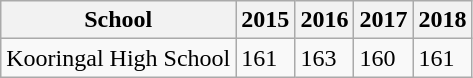<table class="wikitable"; "style:align=center";>
<tr>
<th>School</th>
<th>2015</th>
<th>2016</th>
<th>2017</th>
<th>2018</th>
</tr>
<tr>
<td>Kooringal High School</td>
<td>161</td>
<td>163</td>
<td>160</td>
<td>161</td>
</tr>
</table>
